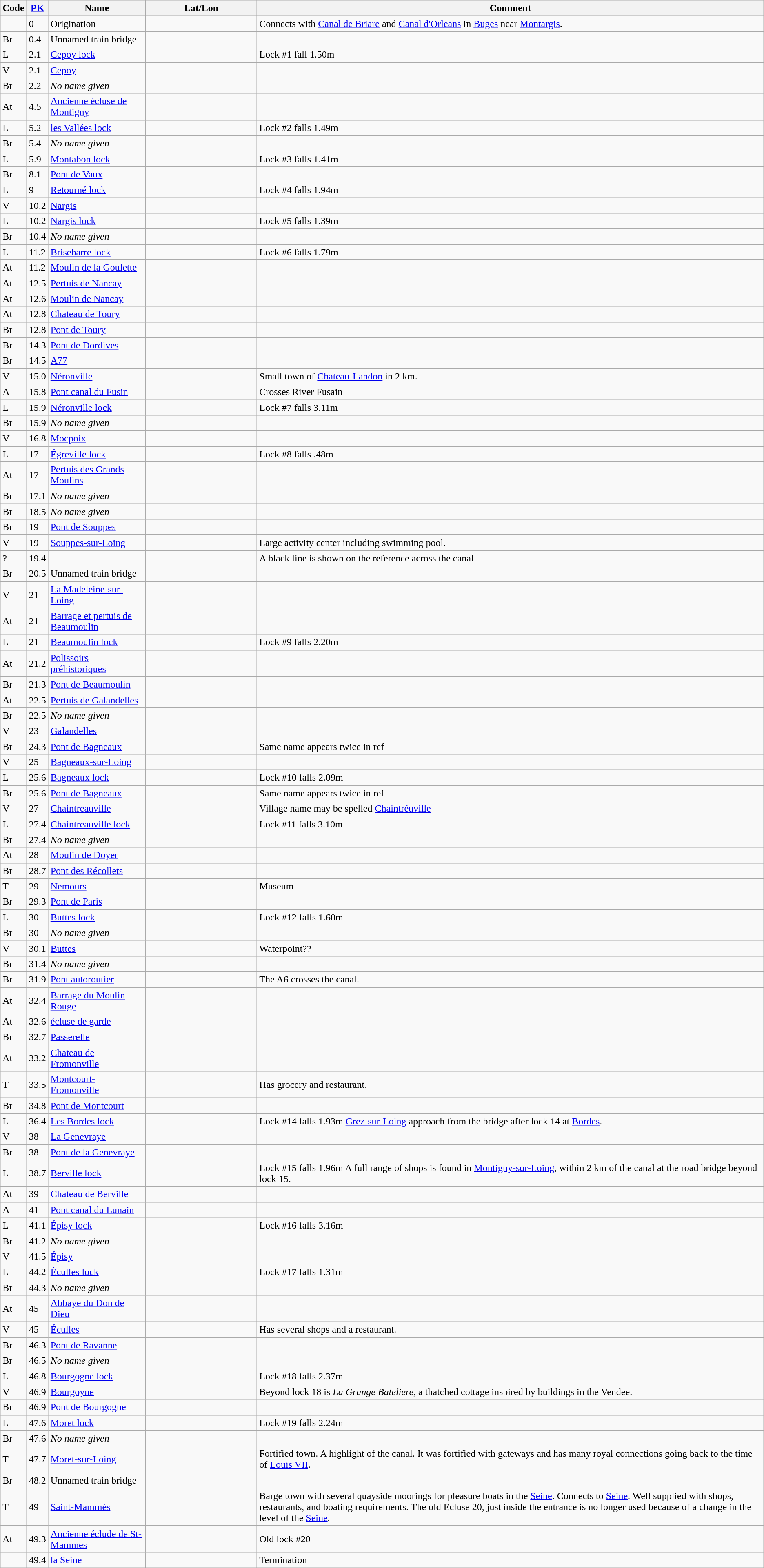<table class="wikitable">
<tr>
<th>Code</th>
<th><a href='#'>PK</a></th>
<th>Name</th>
<th width="175">Lat/Lon</th>
<th>Comment</th>
</tr>
<tr>
<td></td>
<td>0</td>
<td>Origination</td>
<td></td>
<td>Connects with <a href='#'>Canal de Briare</a>   and <a href='#'>Canal d'Orleans</a> in <a href='#'>Buges</a> near <a href='#'>Montargis</a>.</td>
</tr>
<tr>
<td>Br</td>
<td>0.4</td>
<td>Unnamed train bridge</td>
<td></td>
<td></td>
</tr>
<tr>
<td>L</td>
<td>2.1</td>
<td><a href='#'>Cepoy lock</a></td>
<td></td>
<td>Lock #1 fall 1.50m </td>
</tr>
<tr>
<td>V</td>
<td>2.1</td>
<td><a href='#'>Cepoy</a></td>
<td></td>
<td></td>
</tr>
<tr>
<td>Br</td>
<td>2.2</td>
<td><em>No name given</em></td>
<td></td>
<td></td>
</tr>
<tr>
<td>At</td>
<td>4.5</td>
<td><a href='#'>Ancienne écluse de Montigny</a></td>
<td></td>
<td></td>
</tr>
<tr>
<td>L</td>
<td>5.2</td>
<td><a href='#'>les Vallées lock</a></td>
<td></td>
<td>Lock #2 falls 1.49m </td>
</tr>
<tr>
<td>Br</td>
<td>5.4</td>
<td><em>No name given</em></td>
<td></td>
<td></td>
</tr>
<tr>
<td>L</td>
<td>5.9</td>
<td><a href='#'>Montabon lock</a></td>
<td></td>
<td>Lock #3 falls 1.41m </td>
</tr>
<tr>
<td>Br</td>
<td>8.1</td>
<td><a href='#'>Pont de Vaux</a></td>
<td></td>
<td></td>
</tr>
<tr>
<td>L</td>
<td>9</td>
<td><a href='#'>Retourné lock</a></td>
<td></td>
<td>Lock #4 falls 1.94m </td>
</tr>
<tr>
<td>V</td>
<td>10.2</td>
<td><a href='#'>Nargis</a></td>
<td></td>
<td></td>
</tr>
<tr>
<td>L</td>
<td>10.2</td>
<td><a href='#'>Nargis lock</a></td>
<td></td>
<td>Lock #5 falls 1.39m </td>
</tr>
<tr>
<td>Br</td>
<td>10.4</td>
<td><em>No name given</em></td>
<td></td>
<td></td>
</tr>
<tr>
<td>L</td>
<td>11.2</td>
<td><a href='#'>Brisebarre lock</a></td>
<td></td>
<td>Lock #6 falls 1.79m </td>
</tr>
<tr>
<td>At</td>
<td>11.2</td>
<td><a href='#'>Moulin de la Goulette</a></td>
<td></td>
<td> </td>
</tr>
<tr>
<td>At</td>
<td>12.5</td>
<td><a href='#'>Pertuis de Nancay</a></td>
<td></td>
<td></td>
</tr>
<tr>
<td>At</td>
<td>12.6</td>
<td><a href='#'>Moulin de Nancay</a></td>
<td></td>
<td> </td>
</tr>
<tr>
<td>At</td>
<td>12.8</td>
<td><a href='#'>Chateau de Toury</a></td>
<td></td>
<td></td>
</tr>
<tr>
<td>Br</td>
<td>12.8</td>
<td><a href='#'>Pont de Toury</a></td>
<td></td>
<td></td>
</tr>
<tr>
<td>Br</td>
<td>14.3</td>
<td><a href='#'>Pont de Dordives</a></td>
<td></td>
<td></td>
</tr>
<tr>
<td>Br</td>
<td>14.5</td>
<td><a href='#'>A77</a></td>
<td></td>
<td></td>
</tr>
<tr>
<td>V</td>
<td>15.0</td>
<td><a href='#'>Néronville</a></td>
<td></td>
<td>Small town of <a href='#'>Chateau-Landon</a> in 2 km.</td>
</tr>
<tr>
<td>A</td>
<td>15.8</td>
<td><a href='#'>Pont canal du Fusin</a></td>
<td></td>
<td>Crosses River Fusain </td>
</tr>
<tr>
<td>L</td>
<td>15.9</td>
<td><a href='#'>Néronville lock</a></td>
<td></td>
<td>Lock #7 falls 3.11m </td>
</tr>
<tr>
<td>Br</td>
<td>15.9</td>
<td><em>No name given</em></td>
<td></td>
<td></td>
</tr>
<tr>
<td>V</td>
<td>16.8</td>
<td><a href='#'>Mocpoix</a></td>
<td></td>
<td></td>
</tr>
<tr>
<td>L</td>
<td>17</td>
<td><a href='#'>Égreville lock</a></td>
<td></td>
<td>Lock #8 falls .48m </td>
</tr>
<tr>
<td>At</td>
<td>17</td>
<td><a href='#'>Pertuis des Grands Moulins</a></td>
<td></td>
<td> </td>
</tr>
<tr>
<td>Br</td>
<td>17.1</td>
<td><em>No name given</em></td>
<td></td>
<td></td>
</tr>
<tr>
<td>Br</td>
<td>18.5</td>
<td><em>No name given</em></td>
<td></td>
<td></td>
</tr>
<tr>
<td>Br</td>
<td>19</td>
<td><a href='#'>Pont de Souppes</a></td>
<td></td>
<td></td>
</tr>
<tr>
<td>V</td>
<td>19</td>
<td><a href='#'>Souppes-sur-Loing</a></td>
<td></td>
<td>Large activity center including swimming pool.</td>
</tr>
<tr>
<td>?</td>
<td>19.4</td>
<td></td>
<td></td>
<td>A black line is shown on the reference across the canal </td>
</tr>
<tr>
<td>Br</td>
<td>20.5</td>
<td>Unnamed train bridge</td>
<td></td>
<td></td>
</tr>
<tr>
<td>V</td>
<td>21</td>
<td><a href='#'>La Madeleine-sur-Loing</a></td>
<td></td>
<td></td>
</tr>
<tr>
<td>At</td>
<td>21</td>
<td><a href='#'>Barrage et pertuis de Beaumoulin</a></td>
<td></td>
<td> </td>
</tr>
<tr>
<td>L</td>
<td>21</td>
<td><a href='#'>Beaumoulin lock</a></td>
<td></td>
<td>Lock #9 falls 2.20m </td>
</tr>
<tr>
<td>At</td>
<td>21.2</td>
<td><a href='#'>Polissoirs préhistoriques</a></td>
<td></td>
<td></td>
</tr>
<tr>
<td>Br</td>
<td>21.3</td>
<td><a href='#'>Pont de Beaumoulin</a></td>
<td></td>
<td></td>
</tr>
<tr>
<td>At</td>
<td>22.5</td>
<td><a href='#'>Pertuis de Galandelles</a></td>
<td></td>
<td></td>
</tr>
<tr>
<td>Br</td>
<td>22.5</td>
<td><em>No name given</em></td>
<td></td>
<td></td>
</tr>
<tr>
<td>V</td>
<td>23</td>
<td><a href='#'>Galandelles</a></td>
<td></td>
<td></td>
</tr>
<tr>
<td>Br</td>
<td>24.3</td>
<td><a href='#'>Pont de Bagneaux</a></td>
<td></td>
<td>Same name appears twice in ref </td>
</tr>
<tr>
<td>V</td>
<td>25</td>
<td><a href='#'>Bagneaux-sur-Loing</a></td>
<td></td>
<td></td>
</tr>
<tr>
<td>L</td>
<td>25.6</td>
<td><a href='#'>Bagneaux lock</a></td>
<td></td>
<td>Lock #10 falls 2.09m </td>
</tr>
<tr>
<td>Br</td>
<td>25.6</td>
<td><a href='#'>Pont de Bagneaux</a></td>
<td></td>
<td>Same name appears twice in ref </td>
</tr>
<tr>
<td>V</td>
<td>27</td>
<td><a href='#'>Chaintreauville</a></td>
<td></td>
<td>Village name may be spelled <a href='#'>Chaintréuville</a></td>
</tr>
<tr>
<td>L</td>
<td>27.4</td>
<td><a href='#'>Chaintreauville lock</a></td>
<td></td>
<td>Lock #11 falls 3.10m </td>
</tr>
<tr>
<td>Br</td>
<td>27.4</td>
<td><em>No name given</em></td>
<td></td>
<td></td>
</tr>
<tr>
<td>At</td>
<td>28</td>
<td><a href='#'>Moulin de Doyer</a></td>
<td></td>
<td></td>
</tr>
<tr>
<td>Br</td>
<td>28.7</td>
<td><a href='#'>Pont des Récollets</a></td>
<td></td>
<td></td>
</tr>
<tr>
<td>T</td>
<td>29</td>
<td><a href='#'>Nemours</a></td>
<td></td>
<td>Museum </td>
</tr>
<tr>
<td>Br</td>
<td>29.3</td>
<td><a href='#'>Pont de Paris</a></td>
<td></td>
<td></td>
</tr>
<tr>
<td>L</td>
<td>30</td>
<td><a href='#'>Buttes lock</a></td>
<td></td>
<td>Lock #12 falls 1.60m </td>
</tr>
<tr>
<td>Br</td>
<td>30</td>
<td><em>No name given</em></td>
<td></td>
<td></td>
</tr>
<tr>
<td>V</td>
<td>30.1</td>
<td><a href='#'>Buttes</a></td>
<td></td>
<td>Waterpoint??  </td>
</tr>
<tr>
<td>Br</td>
<td>31.4</td>
<td><em>No name given</em></td>
<td></td>
<td></td>
</tr>
<tr>
<td>Br</td>
<td>31.9</td>
<td><a href='#'>Pont autoroutier</a></td>
<td></td>
<td>The A6 crosses the canal.</td>
</tr>
<tr>
<td>At</td>
<td>32.4</td>
<td><a href='#'>Barrage du Moulin Rouge</a></td>
<td></td>
<td> </td>
</tr>
<tr>
<td>At</td>
<td>32.6</td>
<td><a href='#'>écluse de garde</a></td>
<td></td>
<td> </td>
</tr>
<tr>
<td>Br</td>
<td>32.7</td>
<td><a href='#'>Passerelle</a></td>
<td></td>
<td></td>
</tr>
<tr>
<td>At</td>
<td>33.2</td>
<td><a href='#'>Chateau de Fromonville</a></td>
<td></td>
<td></td>
</tr>
<tr>
<td>T</td>
<td>33.5</td>
<td><a href='#'>Montcourt-Fromonville</a></td>
<td></td>
<td> Has grocery and restaurant.</td>
</tr>
<tr>
<td>Br</td>
<td>34.8</td>
<td><a href='#'>Pont de Montcourt</a></td>
<td></td>
<td></td>
</tr>
<tr>
<td>L</td>
<td>36.4</td>
<td><a href='#'>Les Bordes lock</a></td>
<td></td>
<td>Lock #14 falls 1.93m   <a href='#'>Grez-sur-Loing</a> approach from the bridge after lock 14 at <a href='#'>Bordes</a>.</td>
</tr>
<tr>
<td>V</td>
<td>38</td>
<td><a href='#'>La Genevraye</a></td>
<td></td>
<td></td>
</tr>
<tr>
<td>Br</td>
<td>38</td>
<td><a href='#'>Pont de la Genevraye</a></td>
<td></td>
<td></td>
</tr>
<tr>
<td>L</td>
<td>38.7</td>
<td><a href='#'>Berville lock</a></td>
<td></td>
<td>Lock #15 falls 1.96m   A full range of shops is found in <a href='#'>Montigny-sur-Loing</a>,  within 2 km of the canal at the road bridge beyond lock 15.</td>
</tr>
<tr>
<td>At</td>
<td>39</td>
<td><a href='#'>Chateau de Berville</a></td>
<td></td>
<td></td>
</tr>
<tr>
<td>A</td>
<td>41</td>
<td><a href='#'>Pont canal du Lunain</a></td>
<td></td>
<td></td>
</tr>
<tr>
<td>L</td>
<td>41.1</td>
<td><a href='#'>Épisy lock</a></td>
<td></td>
<td>Lock #16 falls 3.16m </td>
</tr>
<tr>
<td>Br</td>
<td>41.2</td>
<td><em>No name given</em></td>
<td></td>
<td></td>
</tr>
<tr>
<td>V</td>
<td>41.5</td>
<td><a href='#'>Épisy</a></td>
<td></td>
<td></td>
</tr>
<tr>
<td>L</td>
<td>44.2</td>
<td><a href='#'>Éculles lock</a></td>
<td></td>
<td>Lock #17 falls 1.31m </td>
</tr>
<tr>
<td>Br</td>
<td>44.3</td>
<td><em>No name given</em></td>
<td></td>
<td></td>
</tr>
<tr>
<td>At</td>
<td>45</td>
<td><a href='#'>Abbaye du Don de Dieu</a></td>
<td></td>
<td> </td>
</tr>
<tr>
<td>V</td>
<td>45</td>
<td><a href='#'>Éculles</a></td>
<td></td>
<td>Has several shops and a restaurant.</td>
</tr>
<tr>
<td>Br</td>
<td>46.3</td>
<td><a href='#'>Pont de Ravanne</a></td>
<td></td>
<td></td>
</tr>
<tr>
<td>Br</td>
<td>46.5</td>
<td><em>No name given</em></td>
<td></td>
<td></td>
</tr>
<tr>
<td>L</td>
<td>46.8</td>
<td><a href='#'>Bourgogne lock</a></td>
<td></td>
<td>Lock #18 falls 2.37m </td>
</tr>
<tr>
<td>V</td>
<td>46.9</td>
<td><a href='#'>Bourgoyne</a></td>
<td></td>
<td>Beyond lock 18 is <em>La Grange Bateliere</em>, a thatched cottage inspired by buildings in the Vendee.</td>
</tr>
<tr>
<td>Br</td>
<td>46.9</td>
<td><a href='#'>Pont de Bourgogne</a></td>
<td></td>
<td></td>
</tr>
<tr>
<td>L</td>
<td>47.6</td>
<td><a href='#'>Moret lock</a></td>
<td></td>
<td>Lock #19 falls 2.24m </td>
</tr>
<tr>
<td>Br</td>
<td>47.6</td>
<td><em>No name given</em></td>
<td></td>
<td></td>
</tr>
<tr>
<td>T</td>
<td>47.7</td>
<td><a href='#'>Moret-sur-Loing</a></td>
<td></td>
<td>Fortified town.  A highlight of the canal.  It was fortified with gateways  and has many royal connections going back to the time of <a href='#'>Louis VII</a>.</td>
</tr>
<tr>
<td>Br</td>
<td>48.2</td>
<td>Unnamed train bridge</td>
<td></td>
<td></td>
</tr>
<tr>
<td>T</td>
<td>49</td>
<td><a href='#'>Saint-Mammès</a></td>
<td></td>
<td>Barge town with several quayside moorings for pleasure boats in the <a href='#'>Seine</a>.   Connects to <a href='#'>Seine</a>.  Well supplied with shops, restaurants, and boating requirements.  The old Ecluse 20, just inside the entrance is no longer used because of a change in the level of the <a href='#'>Seine</a>.</td>
</tr>
<tr>
<td>At</td>
<td>49.3</td>
<td><a href='#'>Ancienne éclude de St-Mammes</a></td>
<td></td>
<td>Old lock #20 </td>
</tr>
<tr>
<td></td>
<td>49.4</td>
<td><a href='#'>la Seine</a></td>
<td></td>
<td>Termination </td>
</tr>
</table>
